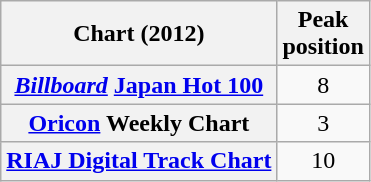<table class="wikitable plainrowheaders sortable" style="text-align:center;" border="1">
<tr>
<th scope="col">Chart (2012)</th>
<th scope="col">Peak<br>position</th>
</tr>
<tr>
<th scope="row"><em><a href='#'>Billboard</a></em> <a href='#'>Japan Hot 100</a></th>
<td>8</td>
</tr>
<tr>
<th scope="row"><a href='#'>Oricon</a> Weekly Chart</th>
<td>3</td>
</tr>
<tr>
<th scope="row"><a href='#'>RIAJ Digital Track Chart</a></th>
<td>10</td>
</tr>
</table>
